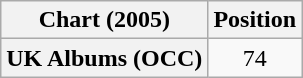<table class="wikitable plainrowheaders" style="text-align:center">
<tr>
<th scope="col">Chart (2005)</th>
<th scope="col">Position</th>
</tr>
<tr>
<th scope="row">UK Albums (OCC)</th>
<td>74</td>
</tr>
</table>
